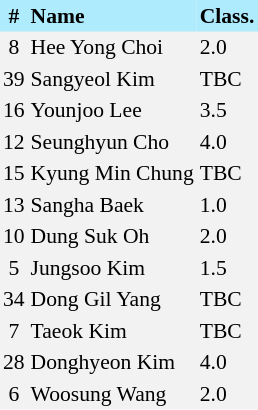<table border=0 cellpadding=2 cellspacing=0  |- bgcolor=#F2F2F2 style="text-align:center; font-size:90%;">
<tr bgcolor=#ADEBFD>
<th>#</th>
<th align=left>Name</th>
<th align=left>Class.</th>
</tr>
<tr>
<td>8</td>
<td align=left>Hee Yong Choi</td>
<td align=left>2.0</td>
</tr>
<tr>
<td>39</td>
<td align=left>Sangyeol Kim</td>
<td align=left>TBC</td>
</tr>
<tr>
<td>16</td>
<td align=left>Younjoo Lee</td>
<td align=left>3.5</td>
</tr>
<tr>
<td>12</td>
<td align=left>Seunghyun Cho</td>
<td align=left>4.0</td>
</tr>
<tr>
<td>15</td>
<td align=left>Kyung Min Chung</td>
<td align=left>TBC</td>
</tr>
<tr>
<td>13</td>
<td align=left>Sangha Baek</td>
<td align=left>1.0</td>
</tr>
<tr>
<td>10</td>
<td align=left>Dung Suk Oh</td>
<td align=left>2.0</td>
</tr>
<tr>
<td>5</td>
<td align=left>Jungsoo Kim</td>
<td align=left>1.5</td>
</tr>
<tr>
<td>34</td>
<td align=left>Dong Gil Yang</td>
<td align=left>TBC</td>
</tr>
<tr>
<td>7</td>
<td align=left>Taeok Kim</td>
<td align=left>TBC</td>
</tr>
<tr>
<td>28</td>
<td align=left>Donghyeon Kim</td>
<td align=left>4.0</td>
</tr>
<tr>
<td>6</td>
<td align=left>Woosung Wang</td>
<td align=left>2.0</td>
</tr>
</table>
